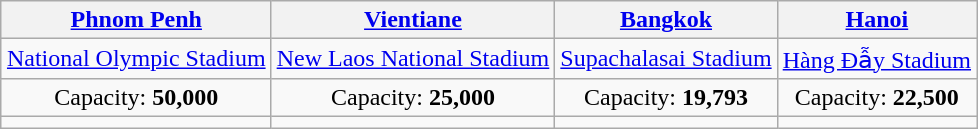<table class="wikitable" style="text-align:center;margin: 1em auto;">
<tr>
<th> <a href='#'>Phnom Penh</a></th>
<th> <a href='#'>Vientiane</a></th>
<th> <a href='#'>Bangkok</a></th>
<th> <a href='#'>Hanoi</a></th>
</tr>
<tr>
<td><a href='#'>National Olympic Stadium</a></td>
<td><a href='#'>New Laos National Stadium</a></td>
<td><a href='#'>Supachalasai Stadium</a></td>
<td><a href='#'>Hàng Đẫy Stadium</a></td>
</tr>
<tr>
<td>Capacity: <strong>50,000</strong></td>
<td>Capacity: <strong>25,000</strong></td>
<td>Capacity: <strong>19,793</strong></td>
<td>Capacity: <strong>22,500</strong></td>
</tr>
<tr>
<td></td>
<td></td>
<td></td>
<td></td>
</tr>
</table>
